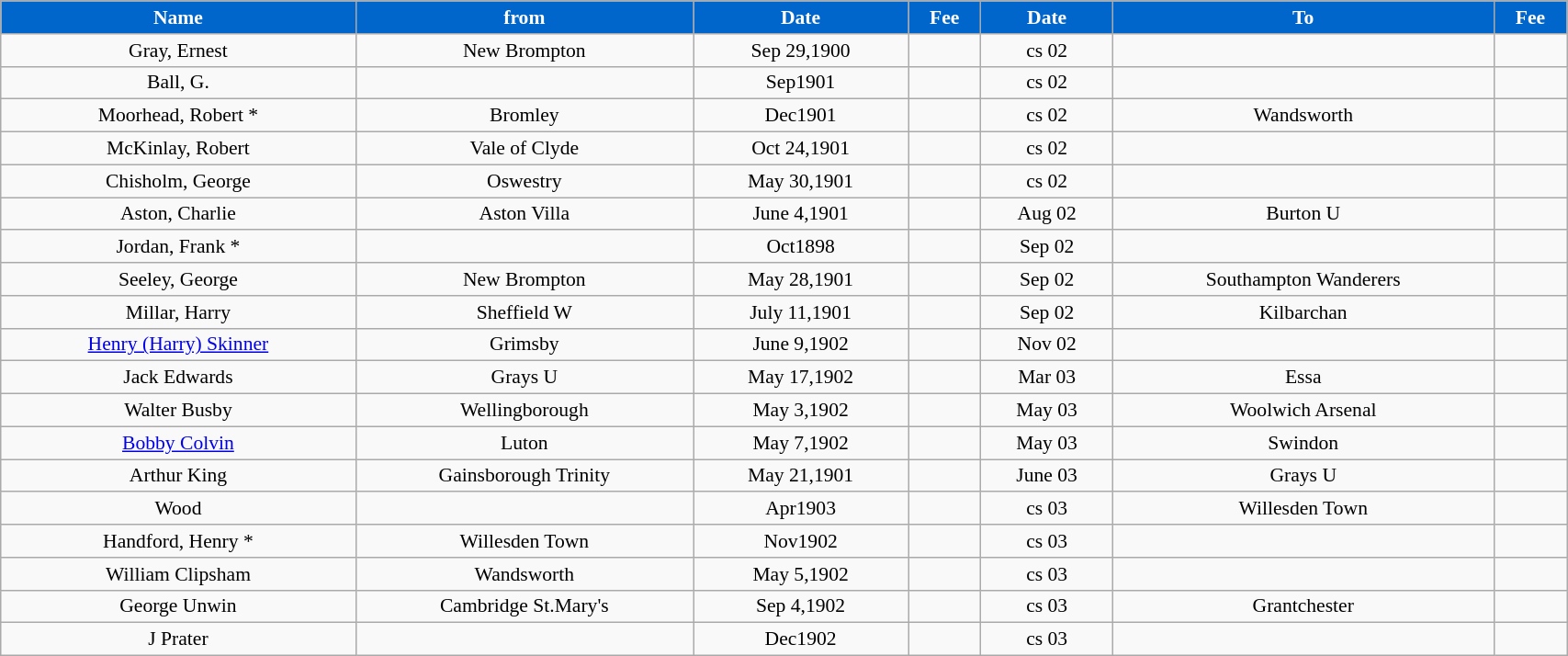<table class="wikitable" style="text-align:center; font-size:90%; width:90%;">
<tr>
<th style="background:#0066CC; color:#FFFFFF; text-align:center;"><strong>Name</strong></th>
<th style="background:#0066CC; color:#FFFFFF; text-align:center;">from</th>
<th style="background:#0066CC; color:#FFFFFF; text-align:center;"><strong>Date</strong></th>
<th style="background:#0066CC; color:#FFFFFF; text-align:center;"><strong>Fee</strong></th>
<th style="background:#0066CC; color:#FFFFFF; text-align:center;"><strong>Date</strong></th>
<th style="background:#0066CC; color:#FFFFFF; text-align:center;"><strong>To</strong></th>
<th style="background:#0066CC; color:#FFFFFF; text-align:center;"><strong>Fee</strong></th>
</tr>
<tr>
<td>Gray, Ernest</td>
<td>New Brompton</td>
<td>Sep 29,1900</td>
<td></td>
<td>cs 02</td>
<td></td>
<td></td>
</tr>
<tr>
<td>Ball, G.</td>
<td></td>
<td>Sep1901</td>
<td></td>
<td>cs 02</td>
<td></td>
<td></td>
</tr>
<tr>
<td>Moorhead, Robert *</td>
<td>Bromley</td>
<td>Dec1901</td>
<td></td>
<td>cs 02</td>
<td>Wandsworth</td>
<td></td>
</tr>
<tr>
<td>McKinlay, Robert</td>
<td>Vale of Clyde</td>
<td>Oct 24,1901</td>
<td></td>
<td>cs 02</td>
<td></td>
<td></td>
</tr>
<tr>
<td>Chisholm, George</td>
<td>Oswestry</td>
<td>May 30,1901</td>
<td></td>
<td>cs 02</td>
<td></td>
<td></td>
</tr>
<tr>
<td>Aston, Charlie</td>
<td>Aston Villa</td>
<td>June 4,1901</td>
<td></td>
<td>Aug 02</td>
<td>Burton U</td>
<td></td>
</tr>
<tr>
<td>Jordan, Frank *</td>
<td></td>
<td>Oct1898</td>
<td></td>
<td>Sep 02</td>
<td></td>
<td></td>
</tr>
<tr>
<td>Seeley, George</td>
<td>New Brompton</td>
<td>May 28,1901</td>
<td></td>
<td>Sep 02</td>
<td>Southampton Wanderers</td>
<td></td>
</tr>
<tr>
<td>Millar, Harry</td>
<td>Sheffield W</td>
<td>July 11,1901</td>
<td></td>
<td>Sep 02</td>
<td>Kilbarchan</td>
<td></td>
</tr>
<tr>
<td><a href='#'>Henry (Harry) Skinner</a></td>
<td>Grimsby</td>
<td>June 9,1902</td>
<td></td>
<td>Nov 02</td>
<td></td>
<td></td>
</tr>
<tr>
<td>Jack Edwards</td>
<td>Grays U</td>
<td>May 17,1902</td>
<td></td>
<td>Mar 03</td>
<td>Essa</td>
<td></td>
</tr>
<tr>
<td>Walter Busby</td>
<td>Wellingborough</td>
<td>May 3,1902</td>
<td></td>
<td>May 03</td>
<td>Woolwich Arsenal</td>
<td></td>
</tr>
<tr>
<td><a href='#'>Bobby Colvin</a></td>
<td>Luton</td>
<td>May 7,1902</td>
<td></td>
<td>May 03</td>
<td>Swindon</td>
<td></td>
</tr>
<tr>
<td>Arthur King</td>
<td>Gainsborough Trinity</td>
<td>May 21,1901</td>
<td></td>
<td>June 03</td>
<td>Grays U</td>
<td></td>
</tr>
<tr>
<td>Wood</td>
<td></td>
<td>Apr1903</td>
<td></td>
<td>cs 03</td>
<td>Willesden Town</td>
<td></td>
</tr>
<tr>
<td>Handford, Henry *</td>
<td>Willesden Town</td>
<td>Nov1902</td>
<td></td>
<td>cs 03</td>
<td></td>
<td></td>
</tr>
<tr>
<td>William Clipsham</td>
<td>Wandsworth</td>
<td>May 5,1902</td>
<td></td>
<td>cs 03</td>
<td></td>
<td></td>
</tr>
<tr>
<td>George Unwin</td>
<td>Cambridge St.Mary's</td>
<td>Sep 4,1902</td>
<td></td>
<td>cs 03</td>
<td>Grantchester</td>
<td></td>
</tr>
<tr>
<td>J Prater</td>
<td></td>
<td>Dec1902</td>
<td></td>
<td>cs 03</td>
<td></td>
<td></td>
</tr>
</table>
